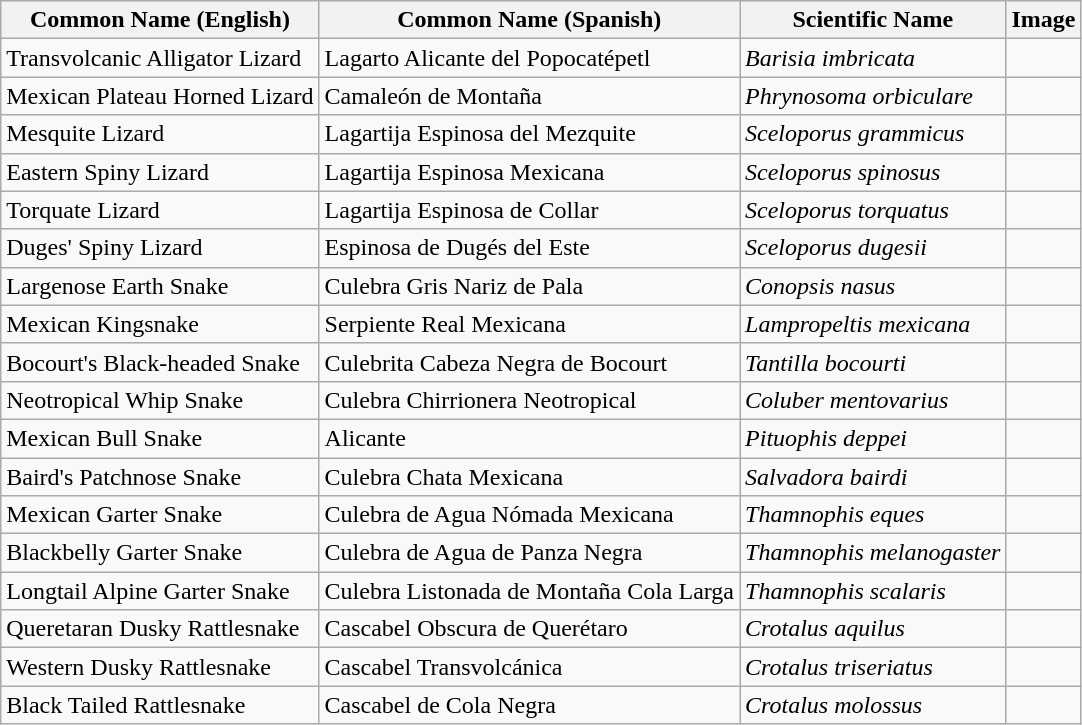<table class="wikitable mw-collapsible mw-collapsed">
<tr>
<th>Common Name (English)</th>
<th>Common Name (Spanish)</th>
<th>Scientific Name</th>
<th>Image</th>
</tr>
<tr>
<td>Transvolcanic Alligator Lizard</td>
<td>Lagarto Alicante del Popocatépetl</td>
<td><em>Barisia imbricata</em></td>
<td></td>
</tr>
<tr>
<td>Mexican Plateau Horned Lizard</td>
<td>Camaleón de Montaña</td>
<td><em>Phrynosoma orbiculare</em></td>
<td></td>
</tr>
<tr>
<td>Mesquite Lizard</td>
<td>Lagartija Espinosa del Mezquite</td>
<td><em>Sceloporus grammicus</em></td>
<td></td>
</tr>
<tr>
<td>Eastern Spiny Lizard</td>
<td>Lagartija Espinosa Mexicana</td>
<td><em>Sceloporus spinosus</em></td>
<td></td>
</tr>
<tr>
<td>Torquate Lizard</td>
<td>Lagartija Espinosa de Collar</td>
<td><em>Sceloporus torquatus</em></td>
<td></td>
</tr>
<tr>
<td>Duges' Spiny Lizard</td>
<td>Espinosa de Dugés del Este</td>
<td><em>Sceloporus dugesii</em></td>
<td></td>
</tr>
<tr>
<td>Largenose Earth Snake</td>
<td>Culebra Gris Nariz de Pala</td>
<td><em>Conopsis nasus</em></td>
<td></td>
</tr>
<tr>
<td>Mexican Kingsnake</td>
<td>Serpiente Real Mexicana</td>
<td><em>Lampropeltis mexicana</em></td>
<td></td>
</tr>
<tr>
<td>Bocourt's Black-headed Snake</td>
<td>Culebrita Cabeza Negra de Bocourt</td>
<td><em>Tantilla bocourti</em></td>
<td></td>
</tr>
<tr>
<td>Neotropical Whip Snake</td>
<td>Culebra Chirrionera Neotropical</td>
<td><em>Coluber mentovarius</em></td>
<td></td>
</tr>
<tr>
<td>Mexican Bull Snake</td>
<td>Alicante</td>
<td><em>Pituophis deppei</em></td>
<td></td>
</tr>
<tr>
<td>Baird's Patchnose Snake</td>
<td>Culebra Chata Mexicana</td>
<td><em>Salvadora bairdi</em></td>
<td></td>
</tr>
<tr>
<td>Mexican Garter Snake</td>
<td>Culebra de Agua Nómada Mexicana</td>
<td><em>Thamnophis eques</em></td>
<td></td>
</tr>
<tr>
<td>Blackbelly Garter Snake</td>
<td>Culebra de Agua de Panza Negra</td>
<td><em>Thamnophis melanogaster</em></td>
<td></td>
</tr>
<tr>
<td>Longtail Alpine Garter Snake</td>
<td>Culebra Listonada de Montaña Cola Larga</td>
<td><em>Thamnophis scalaris</em></td>
<td></td>
</tr>
<tr>
<td>Queretaran Dusky Rattlesnake</td>
<td>Cascabel Obscura de Querétaro</td>
<td><em>Crotalus aquilus</em></td>
<td></td>
</tr>
<tr>
<td>Western Dusky Rattlesnake</td>
<td>Cascabel Transvolcánica</td>
<td><em>Crotalus triseriatus</em></td>
<td></td>
</tr>
<tr>
<td>Black Tailed Rattlesnake</td>
<td>Cascabel de Cola Negra</td>
<td><em>Crotalus molossus</em></td>
<td></td>
</tr>
</table>
